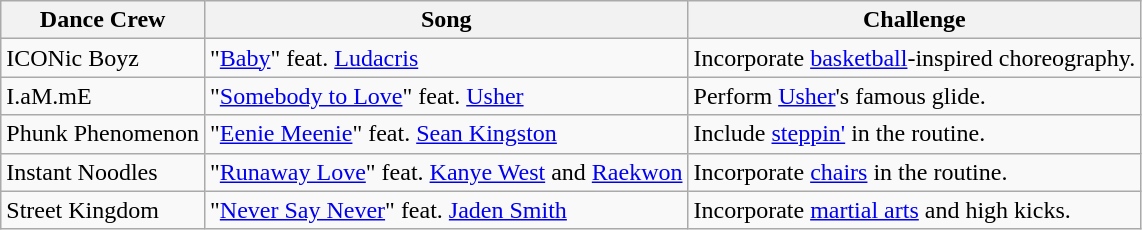<table class="wikitable">
<tr>
<th>Dance Crew</th>
<th>Song</th>
<th>Challenge</th>
</tr>
<tr>
<td>ICONic Boyz</td>
<td>"<a href='#'>Baby</a>" feat. <a href='#'>Ludacris</a></td>
<td>Incorporate <a href='#'>basketball</a>-inspired choreography.</td>
</tr>
<tr>
<td>I.aM.mE</td>
<td>"<a href='#'>Somebody to Love</a>" feat. <a href='#'>Usher</a></td>
<td>Perform <a href='#'>Usher</a>'s famous glide.</td>
</tr>
<tr>
<td>Phunk Phenomenon</td>
<td>"<a href='#'>Eenie Meenie</a>" feat. <a href='#'>Sean Kingston</a></td>
<td>Include <a href='#'>steppin'</a> in the routine.</td>
</tr>
<tr>
<td>Instant Noodles</td>
<td>"<a href='#'>Runaway Love</a>" feat. <a href='#'>Kanye West</a> and <a href='#'>Raekwon</a></td>
<td>Incorporate <a href='#'>chairs</a> in the routine.</td>
</tr>
<tr>
<td>Street Kingdom</td>
<td>"<a href='#'>Never Say Never</a>" feat. <a href='#'>Jaden Smith</a></td>
<td>Incorporate <a href='#'>martial arts</a> and high kicks.</td>
</tr>
</table>
